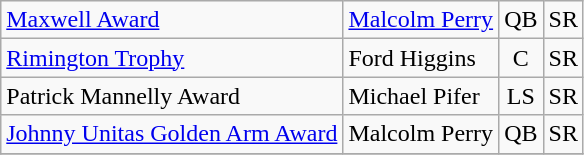<table class="wikitable">
<tr>
<td><a href='#'>Maxwell Award</a></td>
<td><a href='#'>Malcolm Perry</a></td>
<td align=center>QB</td>
<td align=center>SR</td>
</tr>
<tr>
<td><a href='#'>Rimington Trophy</a></td>
<td>Ford Higgins</td>
<td align=center>C</td>
<td align=center>SR</td>
</tr>
<tr>
<td>Patrick Mannelly Award</td>
<td>Michael Pifer</td>
<td align=center>LS</td>
<td align=center>SR</td>
</tr>
<tr>
<td><a href='#'>Johnny Unitas Golden Arm Award</a></td>
<td>Malcolm Perry</td>
<td align=center>QB</td>
<td align=center>SR</td>
</tr>
<tr>
</tr>
</table>
